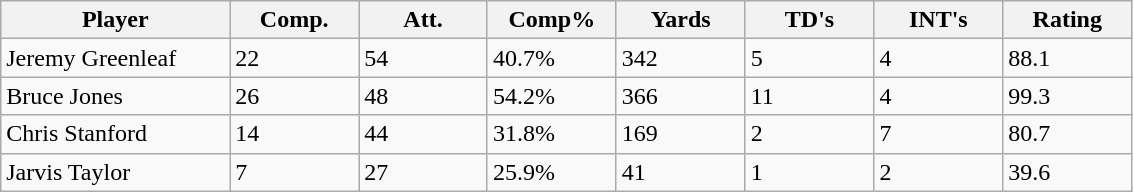<table class="wikitable sortable">
<tr>
<th bgcolor="#DDDDFF" width="16%">Player</th>
<th bgcolor="#DDDDFF" width="9%">Comp.</th>
<th bgcolor="#DDDDFF" width="9%">Att.</th>
<th bgcolor="#DDDDFF" width="9%">Comp%</th>
<th bgcolor="#DDDDFF" width="9%">Yards</th>
<th bgcolor="#DDDDFF" width="9%">TD's</th>
<th bgcolor="#DDDDFF" width="9%">INT's</th>
<th bgcolor="#DDDDFF" width="9%">Rating</th>
</tr>
<tr>
<td>Jeremy Greenleaf</td>
<td>22</td>
<td>54</td>
<td>40.7%</td>
<td>342</td>
<td>5</td>
<td>4</td>
<td>88.1</td>
</tr>
<tr>
<td>Bruce Jones</td>
<td>26</td>
<td>48</td>
<td>54.2%</td>
<td>366</td>
<td>11</td>
<td>4</td>
<td>99.3</td>
</tr>
<tr>
<td>Chris Stanford</td>
<td>14</td>
<td>44</td>
<td>31.8%</td>
<td>169</td>
<td>2</td>
<td>7</td>
<td>80.7</td>
</tr>
<tr>
<td>Jarvis Taylor</td>
<td>7</td>
<td>27</td>
<td>25.9%</td>
<td>41</td>
<td>1</td>
<td>2</td>
<td>39.6</td>
</tr>
</table>
